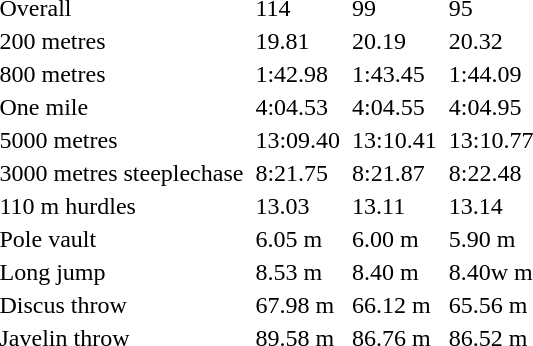<table>
<tr>
<td>Overall</td>
<td></td>
<td>114</td>
<td></td>
<td>99</td>
<td></td>
<td>95</td>
</tr>
<tr>
<td>200 metres</td>
<td></td>
<td>19.81</td>
<td></td>
<td>20.19</td>
<td></td>
<td>20.32</td>
</tr>
<tr>
<td>800 metres</td>
<td></td>
<td>1:42.98</td>
<td></td>
<td>1:43.45</td>
<td></td>
<td>1:44.09</td>
</tr>
<tr>
<td>One mile</td>
<td></td>
<td>4:04.53</td>
<td></td>
<td>4:04.55</td>
<td></td>
<td>4:04.95</td>
</tr>
<tr>
<td>5000 metres</td>
<td></td>
<td>13:09.40</td>
<td></td>
<td>13:10.41</td>
<td></td>
<td>13:10.77</td>
</tr>
<tr>
<td>3000 metres steeplechase</td>
<td></td>
<td>8:21.75</td>
<td></td>
<td>8:21.87</td>
<td></td>
<td>8:22.48</td>
</tr>
<tr>
<td>110 m hurdles</td>
<td></td>
<td>13.03</td>
<td></td>
<td>13.11</td>
<td></td>
<td>13.14</td>
</tr>
<tr>
<td>Pole vault</td>
<td></td>
<td>6.05 m</td>
<td></td>
<td>6.00 m</td>
<td></td>
<td>5.90 m</td>
</tr>
<tr>
<td>Long jump</td>
<td></td>
<td>8.53 m</td>
<td></td>
<td>8.40 m</td>
<td></td>
<td>8.40w m</td>
</tr>
<tr>
<td>Discus throw</td>
<td></td>
<td>67.98 m</td>
<td></td>
<td>66.12 m</td>
<td></td>
<td>65.56 m</td>
</tr>
<tr>
<td>Javelin throw</td>
<td></td>
<td>89.58 m</td>
<td></td>
<td>86.76 m</td>
<td></td>
<td>86.52 m</td>
</tr>
</table>
